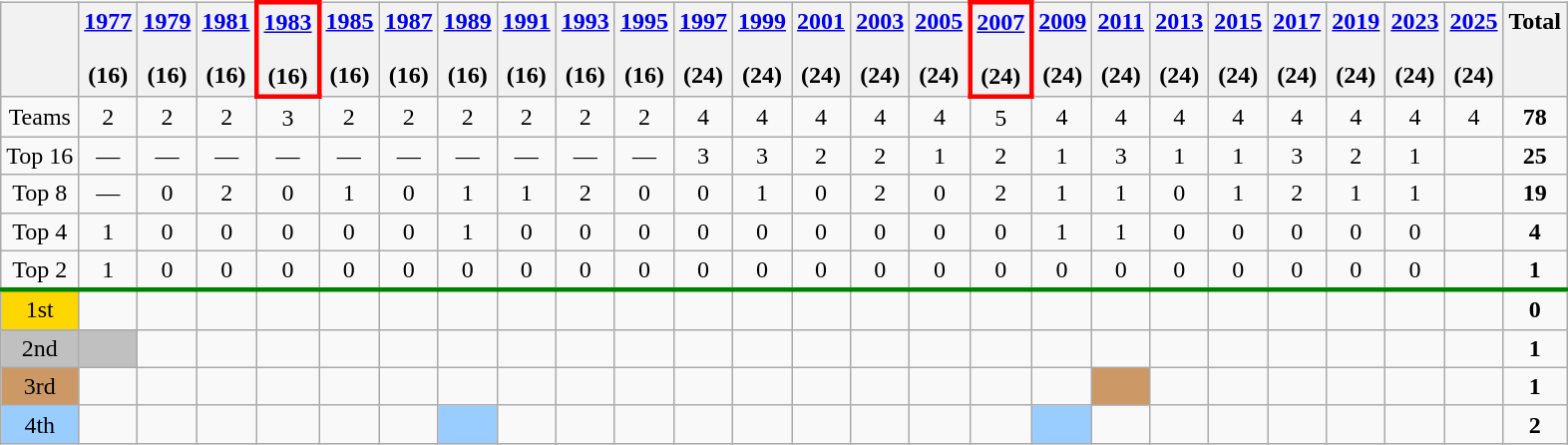<table class="wikitable" style="text-align: center">
<tr valign=top>
<th></th>
<th><a href='#'>1977</a><br><br>(16)</th>
<th><a href='#'>1979</a><br><br>(16)</th>
<th><a href='#'>1981</a><br><br>(16)</th>
<th style="border:3px solid red"><a href='#'>1983</a><br><br>(16)</th>
<th><a href='#'>1985</a><br><br>(16)</th>
<th><a href='#'>1987</a><br><br>(16)</th>
<th><a href='#'>1989</a><br><br>(16)</th>
<th><a href='#'>1991</a><br><br>(16)</th>
<th><a href='#'>1993</a><br><br>(16)</th>
<th><a href='#'>1995</a><br><br>(16)</th>
<th><a href='#'>1997</a><br><br>(24)</th>
<th><a href='#'>1999</a><br><br>(24)</th>
<th><a href='#'>2001</a><br><br>(24)</th>
<th><a href='#'>2003</a><br><br>(24)</th>
<th><a href='#'>2005</a><br><br>(24)</th>
<th style="border:3px solid red"><a href='#'>2007</a><br><br>(24)</th>
<th><a href='#'>2009</a><br><br>(24)</th>
<th><a href='#'>2011</a><br><br>(24)</th>
<th><a href='#'>2013</a><br><br>(24)</th>
<th><a href='#'>2015</a><br><br>(24)</th>
<th><a href='#'>2017</a><br><br>(24)</th>
<th><a href='#'>2019</a><br><br>(24)</th>
<th><a href='#'>2023</a><br><br>(24)</th>
<th><a href='#'>2025</a><br><br>(24)</th>
<th>Total</th>
</tr>
<tr>
<td>Teams</td>
<td>2</td>
<td>2</td>
<td>2</td>
<td>3</td>
<td>2</td>
<td>2</td>
<td>2</td>
<td>2</td>
<td>2</td>
<td>2</td>
<td>4</td>
<td>4</td>
<td>4</td>
<td>4</td>
<td>4</td>
<td>5</td>
<td>4</td>
<td>4</td>
<td>4</td>
<td>4</td>
<td>4</td>
<td>4</td>
<td>4</td>
<td>4</td>
<td><strong>78</strong></td>
</tr>
<tr>
<td>Top 16</td>
<td>—</td>
<td>—</td>
<td>—</td>
<td>—</td>
<td>—</td>
<td>—</td>
<td>—</td>
<td>—</td>
<td>—</td>
<td>—</td>
<td>3</td>
<td>3</td>
<td>2</td>
<td>2</td>
<td>1</td>
<td>2</td>
<td>1</td>
<td>3</td>
<td>1</td>
<td>1</td>
<td>3</td>
<td>2</td>
<td>1</td>
<td></td>
<td><strong>25</strong></td>
</tr>
<tr>
<td>Top 8</td>
<td>—</td>
<td>0</td>
<td>2</td>
<td>0</td>
<td>1</td>
<td>0</td>
<td>1</td>
<td>1</td>
<td>2</td>
<td>0</td>
<td>0</td>
<td>1</td>
<td>0</td>
<td>2</td>
<td>0</td>
<td>2</td>
<td>1</td>
<td>1</td>
<td>0</td>
<td>1</td>
<td>2</td>
<td>1</td>
<td>1</td>
<td></td>
<td><strong>19</strong></td>
</tr>
<tr>
<td>Top 4</td>
<td>1</td>
<td>0</td>
<td>0</td>
<td>0</td>
<td>0</td>
<td>0</td>
<td>1</td>
<td>0</td>
<td>0</td>
<td>0</td>
<td>0</td>
<td>0</td>
<td>0</td>
<td>0</td>
<td>0</td>
<td>0</td>
<td>1</td>
<td>1</td>
<td>0</td>
<td>0</td>
<td>0</td>
<td>0</td>
<td>0</td>
<td></td>
<td><strong>4</strong></td>
</tr>
<tr>
<td>Top 2</td>
<td>1</td>
<td>0</td>
<td>0</td>
<td>0</td>
<td>0</td>
<td>0</td>
<td>0</td>
<td>0</td>
<td>0</td>
<td>0</td>
<td>0</td>
<td>0</td>
<td>0</td>
<td>0</td>
<td>0</td>
<td>0</td>
<td>0</td>
<td>0</td>
<td>0</td>
<td>0</td>
<td>0</td>
<td>0</td>
<td>0</td>
<td></td>
<td><strong>1</strong></td>
</tr>
<tr style="border-top:3px solid green;">
<td bgcolor=gold>1st</td>
<td></td>
<td></td>
<td></td>
<td></td>
<td></td>
<td></td>
<td></td>
<td></td>
<td></td>
<td></td>
<td></td>
<td></td>
<td></td>
<td></td>
<td></td>
<td></td>
<td></td>
<td></td>
<td></td>
<td></td>
<td></td>
<td></td>
<td></td>
<td></td>
<td><strong>0</strong></td>
</tr>
<tr>
<td bgcolor=silver>2nd</td>
<td bgcolor=silver></td>
<td></td>
<td></td>
<td></td>
<td></td>
<td></td>
<td></td>
<td></td>
<td></td>
<td></td>
<td></td>
<td></td>
<td></td>
<td></td>
<td></td>
<td></td>
<td></td>
<td></td>
<td></td>
<td></td>
<td></td>
<td></td>
<td></td>
<td></td>
<td><strong>1</strong></td>
</tr>
<tr>
<td bgcolor=#cc9966>3rd</td>
<td></td>
<td></td>
<td></td>
<td></td>
<td></td>
<td></td>
<td></td>
<td></td>
<td></td>
<td></td>
<td></td>
<td></td>
<td></td>
<td></td>
<td></td>
<td></td>
<td></td>
<td bgcolor=#cc9966></td>
<td></td>
<td></td>
<td></td>
<td></td>
<td></td>
<td></td>
<td><strong>1</strong></td>
</tr>
<tr>
<td bgcolor=#9acdff>4th</td>
<td></td>
<td></td>
<td></td>
<td></td>
<td></td>
<td></td>
<td bgcolor=#9acdff></td>
<td></td>
<td></td>
<td></td>
<td></td>
<td></td>
<td></td>
<td></td>
<td></td>
<td></td>
<td bgcolor=#9acdff></td>
<td></td>
<td></td>
<td></td>
<td></td>
<td></td>
<td></td>
<td></td>
<td><strong>2</strong></td>
</tr>
</table>
